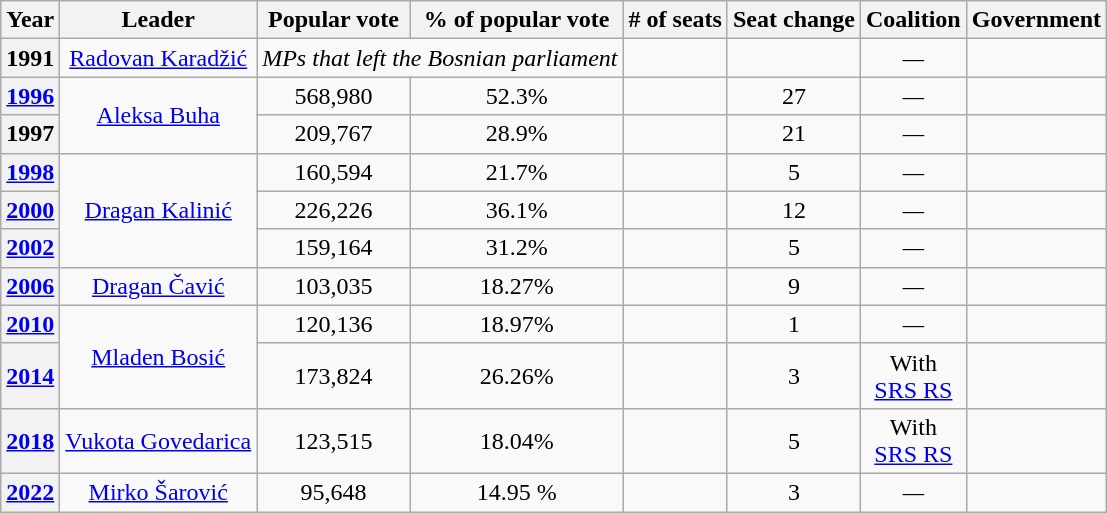<table class="wikitable" style="text-align:center">
<tr>
<th>Year</th>
<th>Leader</th>
<th>Popular vote</th>
<th>% of popular vote</th>
<th># of seats</th>
<th>Seat change</th>
<th>Coalition</th>
<th>Government</th>
</tr>
<tr>
<th>1991</th>
<td><a href='#'>Radovan Karadžić</a></td>
<td colspan="2"><em>MPs that left the Bosnian parliament</em></td>
<td></td>
<td></td>
<td><em>—</em></td>
<td></td>
</tr>
<tr>
<th><a href='#'>1996</a></th>
<td rowspan=2><a href='#'>Aleksa Buha</a></td>
<td>568,980</td>
<td>52.3%</td>
<td></td>
<td> 27</td>
<td><em>—</em></td>
<td></td>
</tr>
<tr>
<th>1997</th>
<td>209,767</td>
<td>28.9%</td>
<td></td>
<td> 21</td>
<td><em>—</em></td>
<td></td>
</tr>
<tr>
<th><a href='#'>1998</a></th>
<td rowspan=3><a href='#'>Dragan Kalinić</a></td>
<td>160,594</td>
<td>21.7%</td>
<td></td>
<td> 5</td>
<td><em>—</em></td>
<td></td>
</tr>
<tr>
<th><a href='#'>2000</a></th>
<td>226,226</td>
<td>36.1%</td>
<td></td>
<td> 12</td>
<td><em>—</em></td>
<td></td>
</tr>
<tr>
<th><a href='#'>2002</a></th>
<td>159,164</td>
<td>31.2%</td>
<td></td>
<td> 5</td>
<td><em>—</em></td>
<td></td>
</tr>
<tr>
<th><a href='#'>2006</a></th>
<td><a href='#'>Dragan Čavić</a></td>
<td>103,035</td>
<td>18.27%</td>
<td></td>
<td> 9</td>
<td><em>—</em></td>
<td></td>
</tr>
<tr>
<th><a href='#'>2010</a></th>
<td rowspan=2><a href='#'>Mladen Bosić</a></td>
<td>120,136</td>
<td>18.97%</td>
<td></td>
<td> 1</td>
<td><em>—</em></td>
<td></td>
</tr>
<tr>
<th><a href='#'>2014</a></th>
<td>173,824</td>
<td>26.26%</td>
<td></td>
<td> 3</td>
<td>With<br><a href='#'>SRS RS</a></td>
<td></td>
</tr>
<tr>
<th><a href='#'>2018</a></th>
<td><a href='#'>Vukota Govedarica</a></td>
<td>123,515</td>
<td>18.04%</td>
<td></td>
<td> 5</td>
<td>With<br><a href='#'>SRS RS</a></td>
<td></td>
</tr>
<tr>
<th><a href='#'>2022</a></th>
<td><a href='#'>Mirko Šarović</a></td>
<td>95,648</td>
<td>14.95 %</td>
<td></td>
<td> 3</td>
<td><em>—</em></td>
<td></td>
</tr>
</table>
